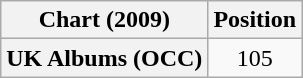<table class="wikitable plainrowheaders">
<tr>
<th>Chart (2009)</th>
<th>Position</th>
</tr>
<tr>
<th scope="row">UK Albums (OCC)</th>
<td align="center">105</td>
</tr>
</table>
